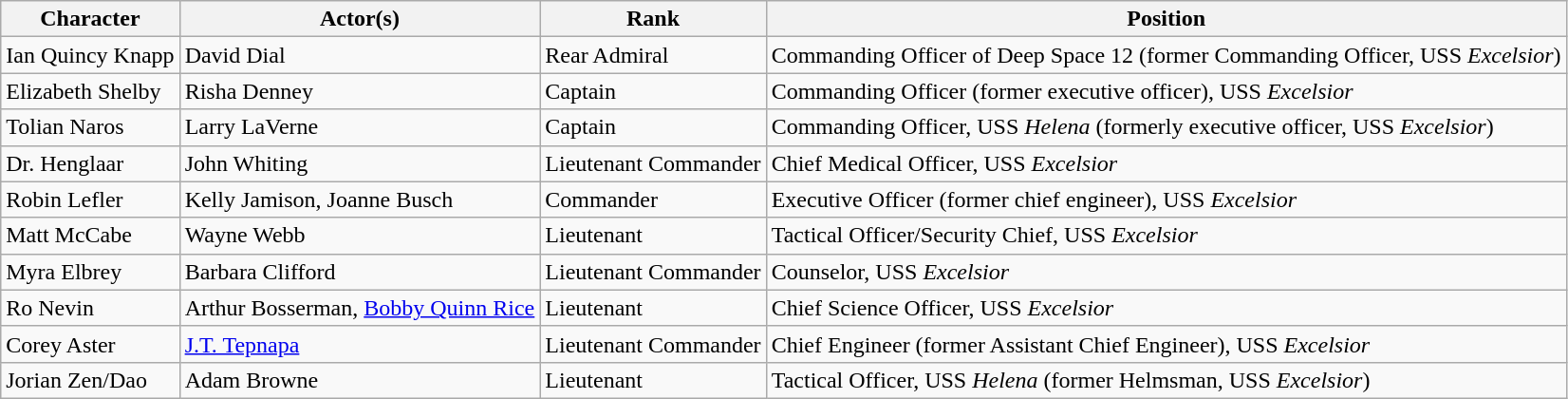<table class="wikitable">
<tr>
<th>Character</th>
<th>Actor(s)</th>
<th>Rank</th>
<th>Position</th>
</tr>
<tr>
<td>Ian Quincy Knapp</td>
<td>David Dial</td>
<td>Rear Admiral</td>
<td>Commanding Officer of Deep Space 12 (former Commanding Officer, USS <em>Excelsior</em>)</td>
</tr>
<tr>
<td>Elizabeth Shelby</td>
<td>Risha Denney</td>
<td>Captain</td>
<td>Commanding Officer (former executive officer), USS <em>Excelsior</em></td>
</tr>
<tr>
<td>Tolian Naros</td>
<td>Larry LaVerne</td>
<td>Captain</td>
<td>Commanding Officer, USS <em>Helena</em> (formerly executive officer, USS <em>Excelsior</em>)</td>
</tr>
<tr>
<td>Dr. Henglaar</td>
<td>John Whiting</td>
<td>Lieutenant Commander</td>
<td>Chief Medical Officer, USS <em>Excelsior</em></td>
</tr>
<tr>
<td>Robin Lefler</td>
<td>Kelly Jamison, Joanne Busch</td>
<td>Commander</td>
<td>Executive Officer (former chief engineer), USS <em>Excelsior</em></td>
</tr>
<tr>
<td>Matt McCabe</td>
<td>Wayne Webb</td>
<td>Lieutenant</td>
<td>Tactical Officer/Security Chief, USS <em>Excelsior</em></td>
</tr>
<tr>
<td>Myra Elbrey</td>
<td>Barbara Clifford</td>
<td>Lieutenant Commander</td>
<td>Counselor, USS <em>Excelsior</em></td>
</tr>
<tr>
<td>Ro Nevin</td>
<td>Arthur Bosserman, <a href='#'>Bobby Quinn Rice</a></td>
<td>Lieutenant</td>
<td>Chief Science Officer, USS <em>Excelsior</em></td>
</tr>
<tr>
<td>Corey Aster</td>
<td><a href='#'>J.T. Tepnapa</a></td>
<td>Lieutenant Commander</td>
<td>Chief Engineer (former Assistant Chief Engineer), USS <em>Excelsior</em></td>
</tr>
<tr>
<td>Jorian Zen/Dao</td>
<td>Adam Browne</td>
<td>Lieutenant</td>
<td>Tactical Officer, USS <em>Helena</em> (former Helmsman, USS <em>Excelsior</em>)</td>
</tr>
</table>
